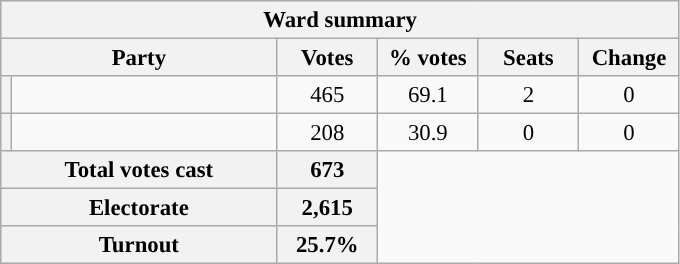<table class="wikitable" style="font-size: 95%;">
<tr style="background-color:#E9E9E9">
<th colspan="6">Ward summary</th>
</tr>
<tr style="background-color:#E9E9E9">
<th colspan="2">Party</th>
<th style="width: 60px">Votes</th>
<th style="width: 60px">% votes</th>
<th style="width: 60px">Seats</th>
<th style="width: 60px">Change</th>
</tr>
<tr>
<th style="background-color: "></th>
<td style="width: 170px"><a href='#'></a></td>
<td align="center">465</td>
<td align="center">69.1</td>
<td align="center">2</td>
<td align="center">0</td>
</tr>
<tr>
<th style="background-color: "></th>
<td style="width: 170px"><a href='#'></a></td>
<td align="center">208</td>
<td align="center">30.9</td>
<td align="center">0</td>
<td align="center">0</td>
</tr>
<tr style="background-color:#E9E9E9">
<th colspan="2">Total votes cast</th>
<th style="width: 60px">673</th>
</tr>
<tr style="background-color:#E9E9E9">
<th colspan="2">Electorate</th>
<th style="width: 60px">2,615</th>
</tr>
<tr style="background-color:#E9E9E9">
<th colspan="2">Turnout</th>
<th style="width: 60px">25.7%</th>
</tr>
</table>
